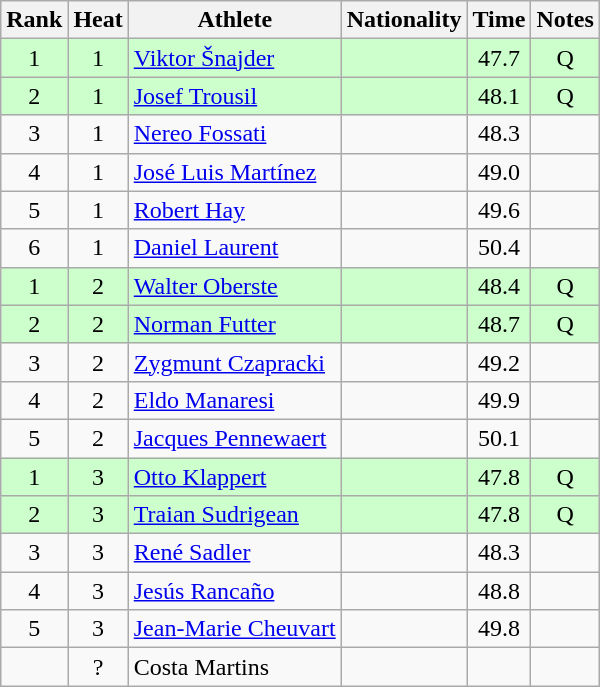<table class="wikitable sortable" style="text-align:center">
<tr>
<th>Rank</th>
<th>Heat</th>
<th>Athlete</th>
<th>Nationality</th>
<th>Time</th>
<th>Notes</th>
</tr>
<tr bgcolor=ccffcc>
<td>1</td>
<td>1</td>
<td align=left><a href='#'>Viktor Šnajder</a></td>
<td align=left></td>
<td>47.7</td>
<td>Q</td>
</tr>
<tr bgcolor=ccffcc>
<td>2</td>
<td>1</td>
<td align=left><a href='#'>Josef Trousil</a></td>
<td align=left></td>
<td>48.1</td>
<td>Q</td>
</tr>
<tr>
<td>3</td>
<td>1</td>
<td align=left><a href='#'>Nereo Fossati</a></td>
<td align=left></td>
<td>48.3</td>
<td></td>
</tr>
<tr>
<td>4</td>
<td>1</td>
<td align=left><a href='#'>José Luis Martínez</a></td>
<td align=left></td>
<td>49.0</td>
<td></td>
</tr>
<tr>
<td>5</td>
<td>1</td>
<td align=left><a href='#'>Robert Hay</a></td>
<td align=left></td>
<td>49.6</td>
<td></td>
</tr>
<tr>
<td>6</td>
<td>1</td>
<td align=left><a href='#'>Daniel Laurent</a></td>
<td align=left></td>
<td>50.4</td>
<td></td>
</tr>
<tr bgcolor=ccffcc>
<td>1</td>
<td>2</td>
<td align=left><a href='#'>Walter Oberste</a></td>
<td align=left></td>
<td>48.4</td>
<td>Q</td>
</tr>
<tr bgcolor=ccffcc>
<td>2</td>
<td>2</td>
<td align=left><a href='#'>Norman Futter</a></td>
<td align=left></td>
<td>48.7</td>
<td>Q</td>
</tr>
<tr>
<td>3</td>
<td>2</td>
<td align=left><a href='#'>Zygmunt Czapracki</a></td>
<td align=left></td>
<td>49.2</td>
<td></td>
</tr>
<tr>
<td>4</td>
<td>2</td>
<td align=left><a href='#'>Eldo Manaresi</a></td>
<td align=left></td>
<td>49.9</td>
<td></td>
</tr>
<tr>
<td>5</td>
<td>2</td>
<td align=left><a href='#'>Jacques Pennewaert</a></td>
<td align=left></td>
<td>50.1</td>
<td></td>
</tr>
<tr bgcolor=ccffcc>
<td>1</td>
<td>3</td>
<td align=left><a href='#'>Otto Klappert</a></td>
<td align=left></td>
<td>47.8</td>
<td>Q</td>
</tr>
<tr bgcolor=ccffcc>
<td>2</td>
<td>3</td>
<td align=left><a href='#'>Traian Sudrigean</a></td>
<td align=left></td>
<td>47.8</td>
<td>Q</td>
</tr>
<tr>
<td>3</td>
<td>3</td>
<td align=left><a href='#'>René Sadler</a></td>
<td align=left></td>
<td>48.3</td>
<td></td>
</tr>
<tr>
<td>4</td>
<td>3</td>
<td align=left><a href='#'>Jesús Rancaño</a></td>
<td align=left></td>
<td>48.8</td>
<td></td>
</tr>
<tr>
<td>5</td>
<td>3</td>
<td align=left><a href='#'>Jean-Marie Cheuvart</a></td>
<td align=left></td>
<td>49.8</td>
<td></td>
</tr>
<tr>
<td></td>
<td>?</td>
<td align=left>Costa Martins</td>
<td align=left></td>
<td></td>
<td></td>
</tr>
</table>
